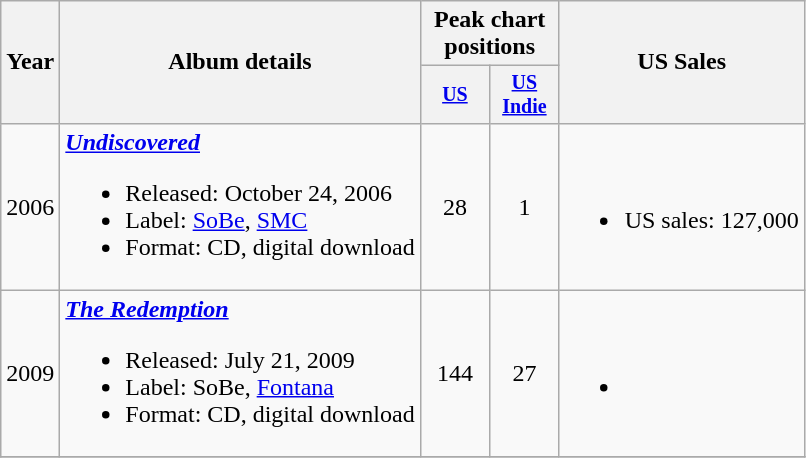<table class="wikitable" style="text-align:center;">
<tr>
<th rowspan="2">Year</th>
<th rowspan="2">Album details</th>
<th colspan="2">Peak chart<br>positions</th>
<th rowspan="2">US Sales</th>
</tr>
<tr style="font-size:smaller;">
<th style="width:40px;"><a href='#'>US</a></th>
<th style="width:40px;"><a href='#'>US Indie</a></th>
</tr>
<tr>
<td>2006</td>
<td style="text-align:left;"><strong><em><a href='#'>Undiscovered</a></em></strong><br><ul><li>Released: October 24, 2006</li><li>Label: <a href='#'>SoBe</a>, <a href='#'>SMC</a></li><li>Format: CD, digital download</li></ul></td>
<td>28</td>
<td>1</td>
<td style="text-align:left;"><br><ul><li>US sales: 127,000</li></ul></td>
</tr>
<tr>
<td>2009</td>
<td style="text-align:left;"><strong><em><a href='#'>The Redemption</a></em></strong><br><ul><li>Released: July 21, 2009</li><li>Label: SoBe, <a href='#'>Fontana</a></li><li>Format: CD, digital download</li></ul></td>
<td>144</td>
<td>27</td>
<td style="text-align:left;"><br><ul><li></li></ul></td>
</tr>
<tr>
</tr>
</table>
